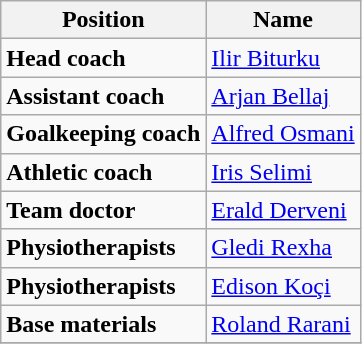<table class="wikitable">
<tr>
<th>Position</th>
<th>Name</th>
</tr>
<tr>
<td><strong>Head coach</strong></td>
<td> <a href='#'>Ilir Biturku</a></td>
</tr>
<tr>
<td><strong>Assistant coach</strong></td>
<td> <a href='#'>Arjan Bellaj</a></td>
</tr>
<tr>
<td><strong>Goalkeeping coach</strong></td>
<td> <a href='#'>Alfred Osmani</a></td>
</tr>
<tr>
<td><strong>Athletic coach</strong></td>
<td> <a href='#'>Iris Selimi</a></td>
</tr>
<tr>
<td><strong>Team doctor</strong></td>
<td> <a href='#'>Erald Derveni</a></td>
</tr>
<tr>
<td><strong>Physiotherapists</strong></td>
<td> <a href='#'>Gledi Rexha</a></td>
</tr>
<tr>
<td><strong>Physiotherapists</strong></td>
<td> <a href='#'>Edison Koçi</a></td>
</tr>
<tr>
<td><strong>Base materials</strong></td>
<td> <a href='#'>Roland Rarani</a></td>
</tr>
<tr>
</tr>
</table>
